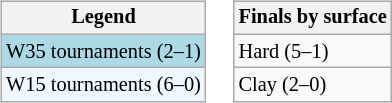<table>
<tr valign=top>
<td><br><table class=wikitable style=font-size:85%;>
<tr>
<th>Legend</th>
</tr>
<tr style="background:lightblue;">
<td>W35 tournaments (2–1)</td>
</tr>
<tr style="background:#f0f8ff;">
<td>W15 tournaments (6–0)</td>
</tr>
</table>
</td>
<td><br><table class=wikitable style=font-size:85%;>
<tr>
<th>Finals by surface</th>
</tr>
<tr>
<td>Hard (5–1)</td>
</tr>
<tr>
<td>Clay (2–0)</td>
</tr>
</table>
</td>
</tr>
</table>
